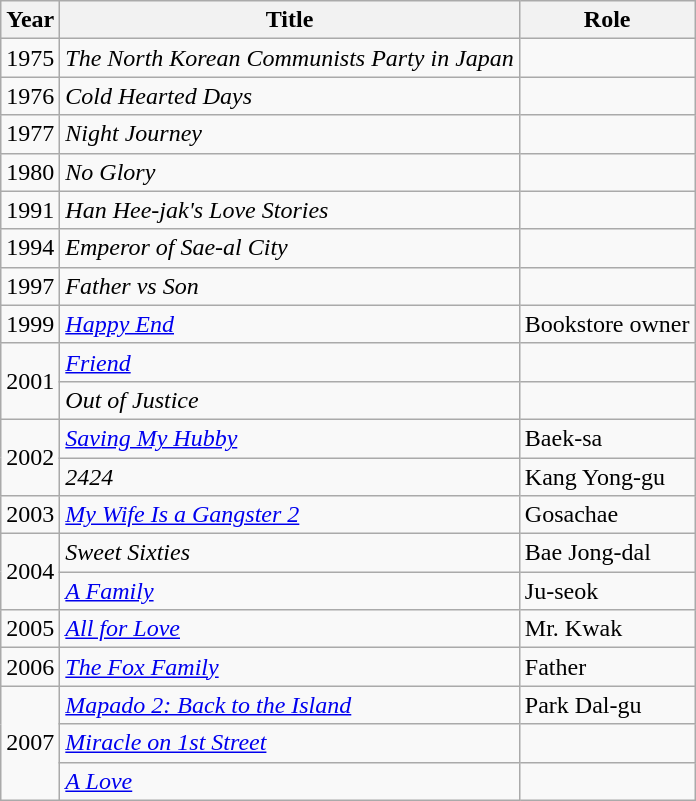<table class="wikitable">
<tr>
<th>Year</th>
<th>Title</th>
<th>Role</th>
</tr>
<tr>
<td>1975</td>
<td><em>The North Korean Communists Party in Japan</em></td>
<td></td>
</tr>
<tr>
<td>1976</td>
<td><em>Cold Hearted Days</em></td>
<td></td>
</tr>
<tr>
<td>1977</td>
<td><em>Night Journey</em></td>
<td></td>
</tr>
<tr>
<td>1980</td>
<td><em>No Glory</em></td>
<td></td>
</tr>
<tr>
<td>1991</td>
<td><em>Han Hee-jak's Love Stories</em></td>
<td></td>
</tr>
<tr>
<td>1994</td>
<td><em>Emperor of Sae-al City</em></td>
<td></td>
</tr>
<tr>
<td>1997</td>
<td><em>Father vs Son</em></td>
<td></td>
</tr>
<tr>
<td>1999</td>
<td><em><a href='#'>Happy End</a></em></td>
<td>Bookstore owner</td>
</tr>
<tr>
<td rowspan=2>2001</td>
<td><em><a href='#'>Friend</a></em></td>
<td></td>
</tr>
<tr>
<td><em>Out of Justice</em></td>
<td></td>
</tr>
<tr>
<td rowspan=2>2002</td>
<td><em><a href='#'>Saving My Hubby</a></em></td>
<td>Baek-sa</td>
</tr>
<tr>
<td><em>2424</em></td>
<td>Kang Yong-gu</td>
</tr>
<tr>
<td>2003</td>
<td><em><a href='#'>My Wife Is a Gangster 2</a></em></td>
<td>Gosachae</td>
</tr>
<tr>
<td rowspan=2>2004</td>
<td><em>Sweet Sixties</em></td>
<td>Bae Jong-dal</td>
</tr>
<tr>
<td><em><a href='#'>A Family</a></em></td>
<td>Ju-seok</td>
</tr>
<tr>
<td>2005</td>
<td><em><a href='#'>All for Love</a></em></td>
<td>Mr. Kwak</td>
</tr>
<tr>
<td>2006</td>
<td><em><a href='#'>The Fox Family</a></em></td>
<td>Father</td>
</tr>
<tr>
<td rowspan=3>2007</td>
<td><em><a href='#'>Mapado 2: Back to the Island</a></em></td>
<td>Park Dal-gu</td>
</tr>
<tr>
<td><em><a href='#'>Miracle on 1st Street</a></em></td>
<td></td>
</tr>
<tr>
<td><em><a href='#'>A Love</a></em></td>
<td></td>
</tr>
</table>
